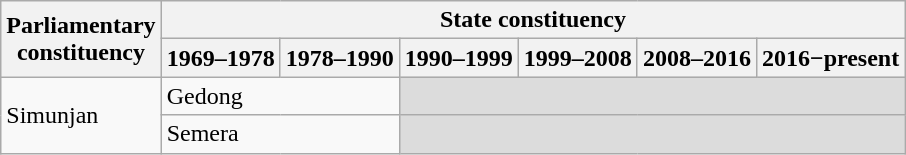<table class="wikitable">
<tr>
<th rowspan="2">Parliamentary<br>constituency</th>
<th colspan="6">State constituency</th>
</tr>
<tr>
<th>1969–1978</th>
<th>1978–1990</th>
<th>1990–1999</th>
<th>1999–2008</th>
<th>2008–2016</th>
<th>2016−present</th>
</tr>
<tr>
<td rowspan="2">Simunjan</td>
<td colspan="2">Gedong</td>
<td colspan="4" bgcolor="dcdcdc"></td>
</tr>
<tr>
<td colspan="2">Semera</td>
<td colspan="4" bgcolor="dcdcdc"></td>
</tr>
</table>
